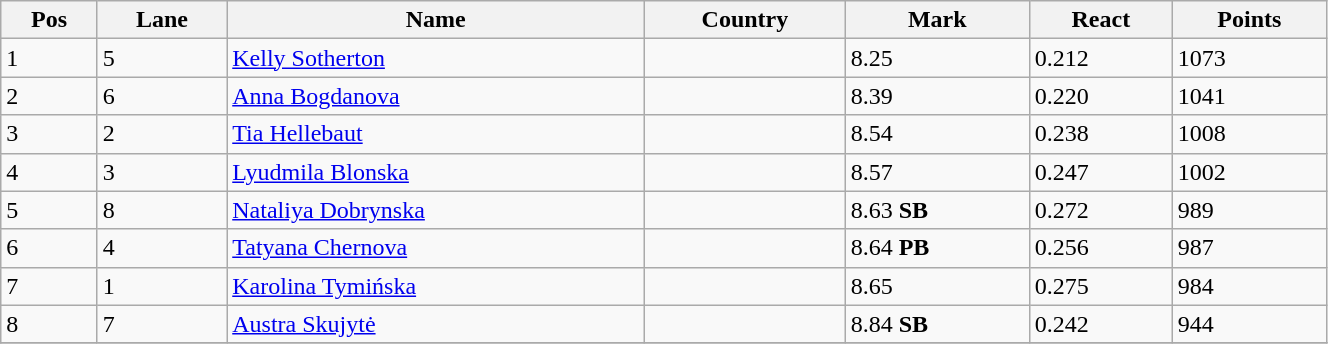<table class="wikitable" width=70%>
<tr>
<th>Pos</th>
<th>Lane</th>
<th>Name</th>
<th>Country</th>
<th>Mark</th>
<th>React</th>
<th>Points</th>
</tr>
<tr>
<td>1</td>
<td>5</td>
<td><a href='#'>Kelly Sotherton</a></td>
<td></td>
<td>8.25</td>
<td>0.212</td>
<td>1073</td>
</tr>
<tr>
<td>2</td>
<td>6</td>
<td><a href='#'>Anna Bogdanova</a></td>
<td></td>
<td>8.39</td>
<td>0.220</td>
<td>1041</td>
</tr>
<tr>
<td>3</td>
<td>2</td>
<td><a href='#'>Tia Hellebaut</a></td>
<td></td>
<td>8.54</td>
<td>0.238</td>
<td>1008</td>
</tr>
<tr>
<td>4</td>
<td>3</td>
<td><a href='#'>Lyudmila Blonska</a></td>
<td></td>
<td>8.57</td>
<td>0.247</td>
<td>1002</td>
</tr>
<tr>
<td>5</td>
<td>8</td>
<td><a href='#'>Nataliya Dobrynska</a></td>
<td></td>
<td>8.63 <strong>SB</strong></td>
<td>0.272</td>
<td>989</td>
</tr>
<tr>
<td>6</td>
<td>4</td>
<td><a href='#'>Tatyana Chernova</a></td>
<td></td>
<td>8.64 <strong>PB</strong></td>
<td>0.256</td>
<td>987</td>
</tr>
<tr>
<td>7</td>
<td>1</td>
<td><a href='#'>Karolina Tymińska</a></td>
<td></td>
<td>8.65</td>
<td>0.275</td>
<td>984</td>
</tr>
<tr>
<td>8</td>
<td>7</td>
<td><a href='#'>Austra Skujytė</a></td>
<td></td>
<td>8.84 <strong>SB</strong></td>
<td>0.242</td>
<td>944</td>
</tr>
<tr>
</tr>
</table>
